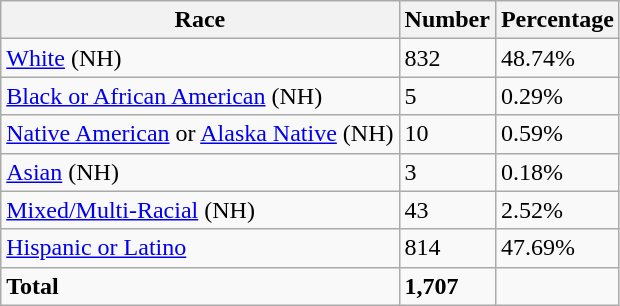<table class="wikitable">
<tr>
<th>Race</th>
<th>Number</th>
<th>Percentage</th>
</tr>
<tr>
<td><a href='#'>White</a> (NH)</td>
<td>832</td>
<td>48.74%</td>
</tr>
<tr>
<td><a href='#'>Black or African American</a> (NH)</td>
<td>5</td>
<td>0.29%</td>
</tr>
<tr>
<td><a href='#'>Native American</a> or <a href='#'>Alaska Native</a> (NH)</td>
<td>10</td>
<td>0.59%</td>
</tr>
<tr>
<td><a href='#'>Asian</a> (NH)</td>
<td>3</td>
<td>0.18%</td>
</tr>
<tr>
<td><a href='#'>Mixed/Multi-Racial</a> (NH)</td>
<td>43</td>
<td>2.52%</td>
</tr>
<tr>
<td><a href='#'>Hispanic or Latino</a></td>
<td>814</td>
<td>47.69%</td>
</tr>
<tr>
<td><strong>Total</strong></td>
<td><strong>1,707</strong></td>
<td></td>
</tr>
</table>
